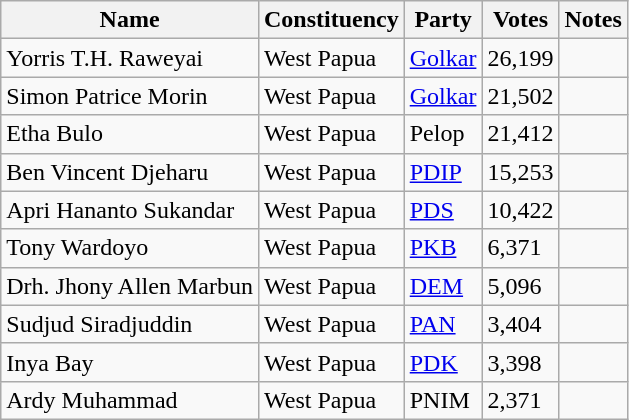<table class="wikitable sortable">
<tr>
<th>Name</th>
<th>Constituency</th>
<th>Party</th>
<th>Votes</th>
<th>Notes</th>
</tr>
<tr>
<td>Yorris T.H. Raweyai</td>
<td>West Papua</td>
<td><a href='#'>Golkar</a></td>
<td>26,199</td>
<td></td>
</tr>
<tr>
<td>Simon Patrice Morin</td>
<td>West Papua</td>
<td><a href='#'>Golkar</a></td>
<td>21,502</td>
<td></td>
</tr>
<tr>
<td>Etha Bulo</td>
<td>West Papua</td>
<td>Pelop</td>
<td>21,412</td>
<td></td>
</tr>
<tr>
<td>Ben Vincent Djeharu</td>
<td>West Papua</td>
<td><a href='#'>PDIP</a></td>
<td>15,253</td>
<td></td>
</tr>
<tr>
<td>Apri Hananto Sukandar</td>
<td>West Papua</td>
<td><a href='#'>PDS</a></td>
<td>10,422</td>
<td></td>
</tr>
<tr>
<td>Tony Wardoyo</td>
<td>West Papua</td>
<td><a href='#'>PKB</a></td>
<td>6,371</td>
<td></td>
</tr>
<tr>
<td>Drh. Jhony Allen Marbun</td>
<td>West Papua</td>
<td><a href='#'>DEM</a></td>
<td>5,096</td>
<td></td>
</tr>
<tr>
<td>Sudjud Siradjuddin</td>
<td>West Papua</td>
<td><a href='#'>PAN</a></td>
<td>3,404</td>
<td></td>
</tr>
<tr>
<td>Inya Bay</td>
<td>West Papua</td>
<td><a href='#'>PDK</a></td>
<td>3,398</td>
<td></td>
</tr>
<tr>
<td>Ardy Muhammad</td>
<td>West Papua</td>
<td>PNIM</td>
<td>2,371</td>
<td></td>
</tr>
</table>
